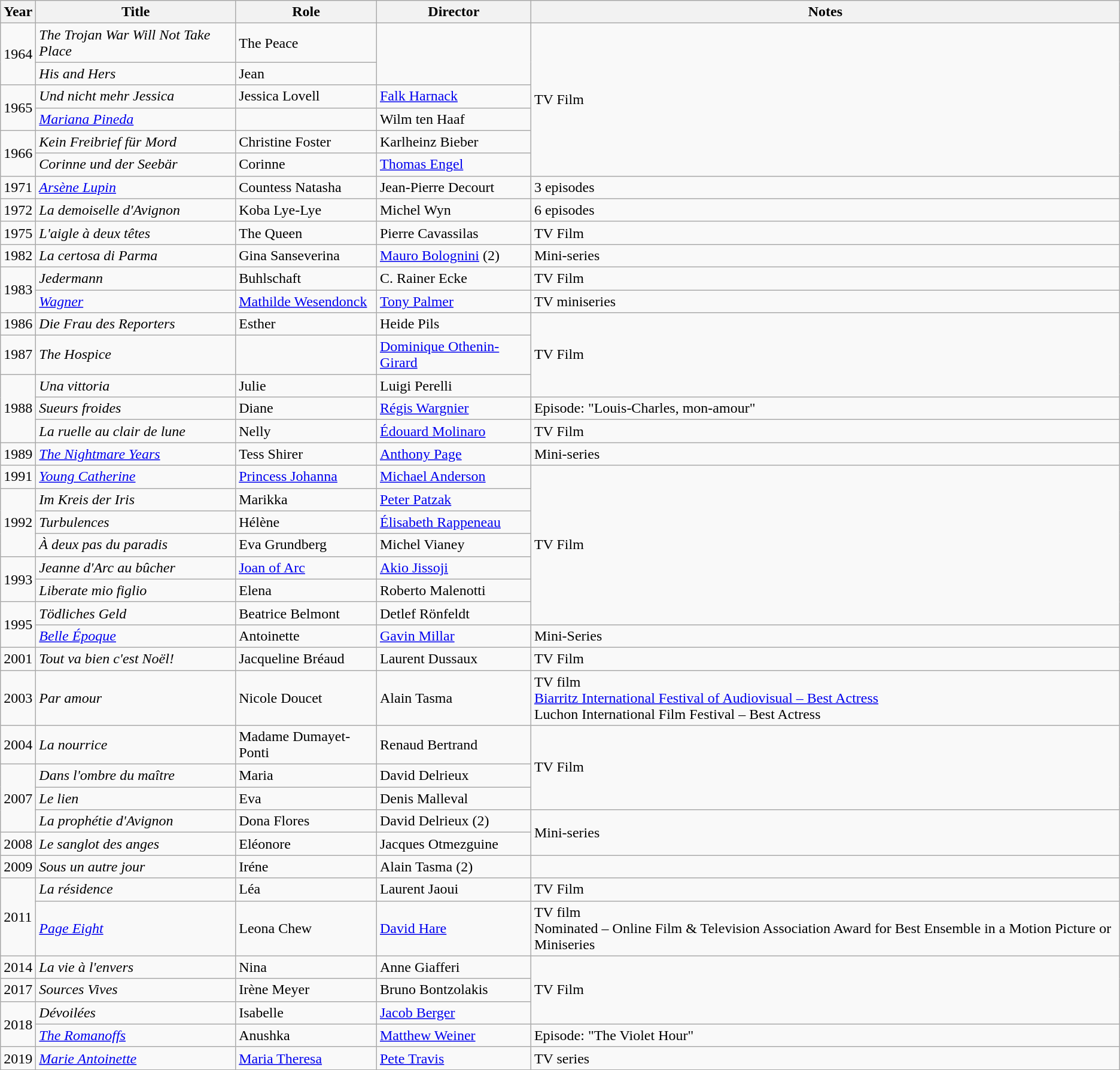<table class="wikitable">
<tr>
<th>Year</th>
<th>Title</th>
<th>Role</th>
<th>Director</th>
<th>Notes</th>
</tr>
<tr>
<td rowspan="2">1964</td>
<td><em>The Trojan War Will Not Take Place</em></td>
<td>The Peace</td>
<td rowspan="2"></td>
<td rowspan="6">TV Film</td>
</tr>
<tr>
<td><em>His and Hers</em></td>
<td>Jean</td>
</tr>
<tr>
<td rowspan="2">1965</td>
<td><em>Und nicht mehr Jessica</em></td>
<td>Jessica Lovell</td>
<td><a href='#'>Falk Harnack</a></td>
</tr>
<tr>
<td><em><a href='#'>Mariana Pineda</a></em></td>
<td></td>
<td>Wilm ten Haaf</td>
</tr>
<tr>
<td rowspan="2">1966</td>
<td><em>Kein Freibrief für Mord</em></td>
<td>Christine Foster</td>
<td>Karlheinz Bieber</td>
</tr>
<tr>
<td><em>Corinne und der Seebär</em></td>
<td>Corinne</td>
<td><a href='#'>Thomas Engel</a></td>
</tr>
<tr>
<td>1971</td>
<td><em><a href='#'>Arsène Lupin</a></em></td>
<td>Countess Natasha</td>
<td>Jean-Pierre Decourt</td>
<td>3 episodes</td>
</tr>
<tr>
<td>1972</td>
<td><em>La demoiselle d'Avignon</em></td>
<td>Koba Lye-Lye</td>
<td>Michel Wyn</td>
<td>6 episodes</td>
</tr>
<tr>
<td>1975</td>
<td><em>L'aigle à deux têtes</em></td>
<td>The Queen</td>
<td>Pierre Cavassilas</td>
<td>TV Film</td>
</tr>
<tr>
<td>1982</td>
<td><em>La certosa di Parma</em></td>
<td>Gina Sanseverina</td>
<td><a href='#'>Mauro Bolognini</a> (2)</td>
<td>Mini-series</td>
</tr>
<tr>
<td rowspan="2">1983</td>
<td><em>Jedermann</em></td>
<td>Buhlschaft</td>
<td>C. Rainer Ecke</td>
<td>TV Film</td>
</tr>
<tr>
<td><em><a href='#'>Wagner</a></em></td>
<td><a href='#'>Mathilde Wesendonck</a></td>
<td><a href='#'>Tony Palmer</a></td>
<td>TV miniseries</td>
</tr>
<tr>
<td>1986</td>
<td><em>Die Frau des Reporters</em></td>
<td>Esther</td>
<td>Heide Pils</td>
<td rowspan="3">TV Film</td>
</tr>
<tr>
<td>1987</td>
<td><em>The Hospice</em></td>
<td></td>
<td><a href='#'>Dominique Othenin-Girard</a></td>
</tr>
<tr>
<td rowspan="3">1988</td>
<td><em>Una vittoria</em></td>
<td>Julie</td>
<td>Luigi Perelli</td>
</tr>
<tr>
<td><em>Sueurs froides</em></td>
<td>Diane</td>
<td><a href='#'>Régis Wargnier</a></td>
<td>Episode: "Louis-Charles, mon-amour"</td>
</tr>
<tr>
<td><em>La ruelle au clair de lune</em></td>
<td>Nelly</td>
<td><a href='#'>Édouard Molinaro</a></td>
<td>TV Film</td>
</tr>
<tr>
<td>1989</td>
<td><em><a href='#'>The Nightmare Years</a></em></td>
<td>Tess Shirer</td>
<td><a href='#'>Anthony Page</a></td>
<td>Mini-series</td>
</tr>
<tr>
<td>1991</td>
<td><em><a href='#'>Young Catherine</a></em></td>
<td><a href='#'>Princess Johanna</a></td>
<td><a href='#'>Michael Anderson</a></td>
<td rowspan="7">TV Film</td>
</tr>
<tr>
<td rowspan="3">1992</td>
<td><em>Im Kreis der Iris</em></td>
<td>Marikka</td>
<td><a href='#'>Peter Patzak</a></td>
</tr>
<tr>
<td><em>Turbulences</em></td>
<td>Hélène</td>
<td><a href='#'>Élisabeth Rappeneau</a></td>
</tr>
<tr>
<td><em>À deux pas du paradis</em></td>
<td>Eva Grundberg</td>
<td>Michel Vianey</td>
</tr>
<tr>
<td rowspan="2">1993</td>
<td><em>Jeanne d'Arc au bûcher</em></td>
<td><a href='#'>Joan of Arc</a></td>
<td><a href='#'>Akio Jissoji</a></td>
</tr>
<tr>
<td><em>Liberate mio figlio</em></td>
<td>Elena</td>
<td>Roberto Malenotti</td>
</tr>
<tr>
<td rowspan="2">1995</td>
<td><em>Tödliches Geld</em></td>
<td>Beatrice Belmont</td>
<td>Detlef Rönfeldt</td>
</tr>
<tr>
<td><em><a href='#'>Belle Époque</a></em></td>
<td>Antoinette</td>
<td><a href='#'>Gavin Millar</a></td>
<td>Mini-Series</td>
</tr>
<tr>
<td>2001</td>
<td><em>Tout va bien c'est Noël!</em></td>
<td>Jacqueline Bréaud</td>
<td>Laurent Dussaux</td>
<td>TV Film</td>
</tr>
<tr>
<td>2003</td>
<td><em>Par amour</em></td>
<td>Nicole Doucet</td>
<td>Alain Tasma</td>
<td>TV film<br><a href='#'>Biarritz International Festival of Audiovisual – Best Actress</a><br>Luchon International Film Festival – Best Actress</td>
</tr>
<tr>
<td>2004</td>
<td><em>La nourrice</em></td>
<td>Madame Dumayet-Ponti</td>
<td>Renaud Bertrand</td>
<td rowspan="3">TV Film</td>
</tr>
<tr>
<td rowspan="3">2007</td>
<td><em>Dans l'ombre du maître</em></td>
<td>Maria</td>
<td>David Delrieux</td>
</tr>
<tr>
<td><em>Le lien</em></td>
<td>Eva</td>
<td>Denis Malleval</td>
</tr>
<tr>
<td><em>La prophétie d'Avignon</em></td>
<td>Dona Flores</td>
<td>David Delrieux (2)</td>
<td rowspan="2">Mini-series</td>
</tr>
<tr>
<td>2008</td>
<td><em>Le sanglot des anges</em></td>
<td>Eléonore</td>
<td>Jacques Otmezguine</td>
</tr>
<tr>
<td>2009</td>
<td><em>Sous un autre jour</em></td>
<td>Iréne</td>
<td>Alain Tasma (2)</td>
<td></td>
</tr>
<tr>
<td rowspan="2">2011</td>
<td><em>La résidence</em></td>
<td>Léa</td>
<td>Laurent Jaoui</td>
<td>TV Film</td>
</tr>
<tr>
<td><em><a href='#'>Page Eight</a></em></td>
<td>Leona Chew</td>
<td><a href='#'>David Hare</a></td>
<td>TV film<br>Nominated – Online Film & Television Association Award for Best Ensemble in a Motion Picture or Miniseries</td>
</tr>
<tr>
<td>2014</td>
<td><em>La vie à l'envers</em></td>
<td>Nina</td>
<td>Anne Giafferi</td>
<td rowspan="3">TV Film</td>
</tr>
<tr>
<td>2017</td>
<td><em>Sources Vives</em></td>
<td>Irène Meyer</td>
<td>Bruno Bontzolakis</td>
</tr>
<tr>
<td rowspan="2">2018</td>
<td><em>Dévoilées</em></td>
<td>Isabelle</td>
<td><a href='#'>Jacob Berger</a></td>
</tr>
<tr>
<td><em><a href='#'>The Romanoffs</a></em></td>
<td>Anushka</td>
<td><a href='#'>Matthew Weiner</a></td>
<td>Episode: "The Violet Hour"</td>
</tr>
<tr>
<td>2019</td>
<td><em><a href='#'>Marie Antoinette</a></em></td>
<td><a href='#'>Maria Theresa</a></td>
<td><a href='#'>Pete Travis</a></td>
<td>TV series</td>
</tr>
</table>
